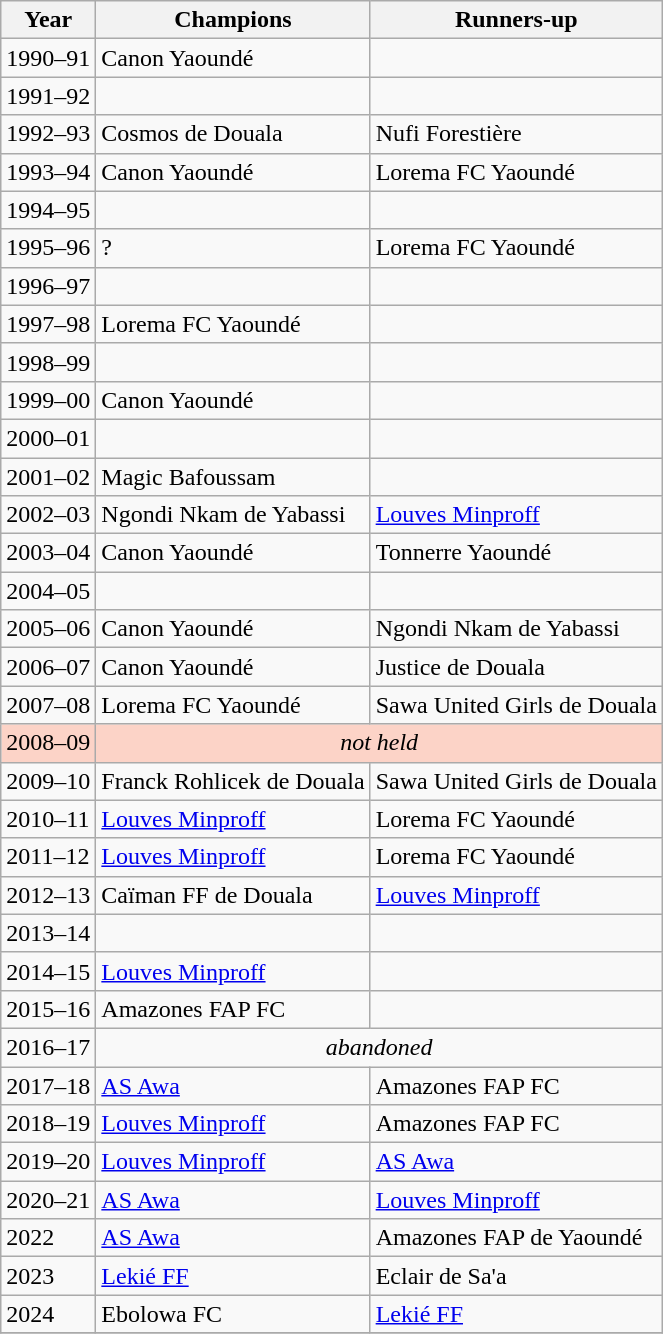<table class="wikitable">
<tr>
<th>Year</th>
<th>Champions</th>
<th>Runners-up</th>
</tr>
<tr>
<td>1990–91</td>
<td>Canon Yaoundé</td>
<td></td>
</tr>
<tr>
<td>1991–92</td>
<td></td>
<td></td>
</tr>
<tr>
<td>1992–93</td>
<td>Cosmos de Douala</td>
<td>Nufi Forestière</td>
</tr>
<tr>
<td>1993–94</td>
<td>Canon Yaoundé</td>
<td>Lorema FC Yaoundé</td>
</tr>
<tr>
<td>1994–95</td>
<td></td>
<td></td>
</tr>
<tr>
<td>1995–96</td>
<td>?</td>
<td>Lorema FC Yaoundé</td>
</tr>
<tr>
<td>1996–97</td>
<td></td>
<td></td>
</tr>
<tr>
<td>1997–98</td>
<td>Lorema FC Yaoundé</td>
<td></td>
</tr>
<tr>
<td>1998–99</td>
<td></td>
<td></td>
</tr>
<tr>
<td>1999–00</td>
<td>Canon Yaoundé</td>
<td></td>
</tr>
<tr>
<td>2000–01</td>
<td></td>
<td></td>
</tr>
<tr>
<td>2001–02</td>
<td>Magic Bafoussam</td>
<td></td>
</tr>
<tr>
<td>2002–03</td>
<td>Ngondi Nkam de Yabassi</td>
<td><a href='#'>Louves Minproff</a></td>
</tr>
<tr>
<td>2003–04</td>
<td>Canon Yaoundé</td>
<td>Tonnerre Yaoundé</td>
</tr>
<tr>
<td>2004–05</td>
<td></td>
<td></td>
</tr>
<tr>
<td>2005–06</td>
<td>Canon Yaoundé</td>
<td>Ngondi Nkam de Yabassi</td>
</tr>
<tr>
<td>2006–07</td>
<td>Canon Yaoundé</td>
<td>Justice de Douala</td>
</tr>
<tr>
<td>2007–08</td>
<td>Lorema FC Yaoundé</td>
<td>Sawa United Girls de Douala</td>
</tr>
<tr bgcolor=#fcd3c7>
<td>2008–09</td>
<td colspan=2 align=center><em>not held</em></td>
</tr>
<tr>
<td>2009–10</td>
<td>Franck Rohlicek de Douala</td>
<td>Sawa United Girls de Douala</td>
</tr>
<tr>
<td>2010–11</td>
<td><a href='#'>Louves Minproff</a></td>
<td>Lorema FC Yaoundé</td>
</tr>
<tr>
<td>2011–12</td>
<td><a href='#'>Louves Minproff</a></td>
<td>Lorema FC Yaoundé</td>
</tr>
<tr>
<td>2012–13</td>
<td>Caïman FF de Douala</td>
<td><a href='#'>Louves Minproff</a></td>
</tr>
<tr>
<td>2013–14</td>
<td></td>
<td></td>
</tr>
<tr>
<td>2014–15</td>
<td><a href='#'>Louves Minproff</a></td>
<td></td>
</tr>
<tr>
<td>2015–16</td>
<td>Amazones FAP FC</td>
<td></td>
</tr>
<tr>
<td>2016–17</td>
<td colspan=2 align=center><em>abandoned</em></td>
</tr>
<tr>
<td>2017–18</td>
<td><a href='#'>AS Awa</a></td>
<td>Amazones FAP FC</td>
</tr>
<tr>
<td>2018–19</td>
<td><a href='#'>Louves Minproff</a></td>
<td>Amazones FAP FC</td>
</tr>
<tr>
<td>2019–20</td>
<td><a href='#'>Louves Minproff</a></td>
<td><a href='#'>AS Awa</a></td>
</tr>
<tr>
<td>2020–21</td>
<td><a href='#'>AS Awa</a></td>
<td><a href='#'>Louves Minproff</a></td>
</tr>
<tr>
<td>2022</td>
<td><a href='#'>AS Awa</a></td>
<td>Amazones FAP de Yaoundé</td>
</tr>
<tr>
<td>2023</td>
<td><a href='#'>Lekié FF</a></td>
<td>Eclair de Sa'a</td>
</tr>
<tr>
<td>2024</td>
<td>Ebolowa FC</td>
<td><a href='#'>Lekié FF</a></td>
</tr>
<tr>
</tr>
</table>
